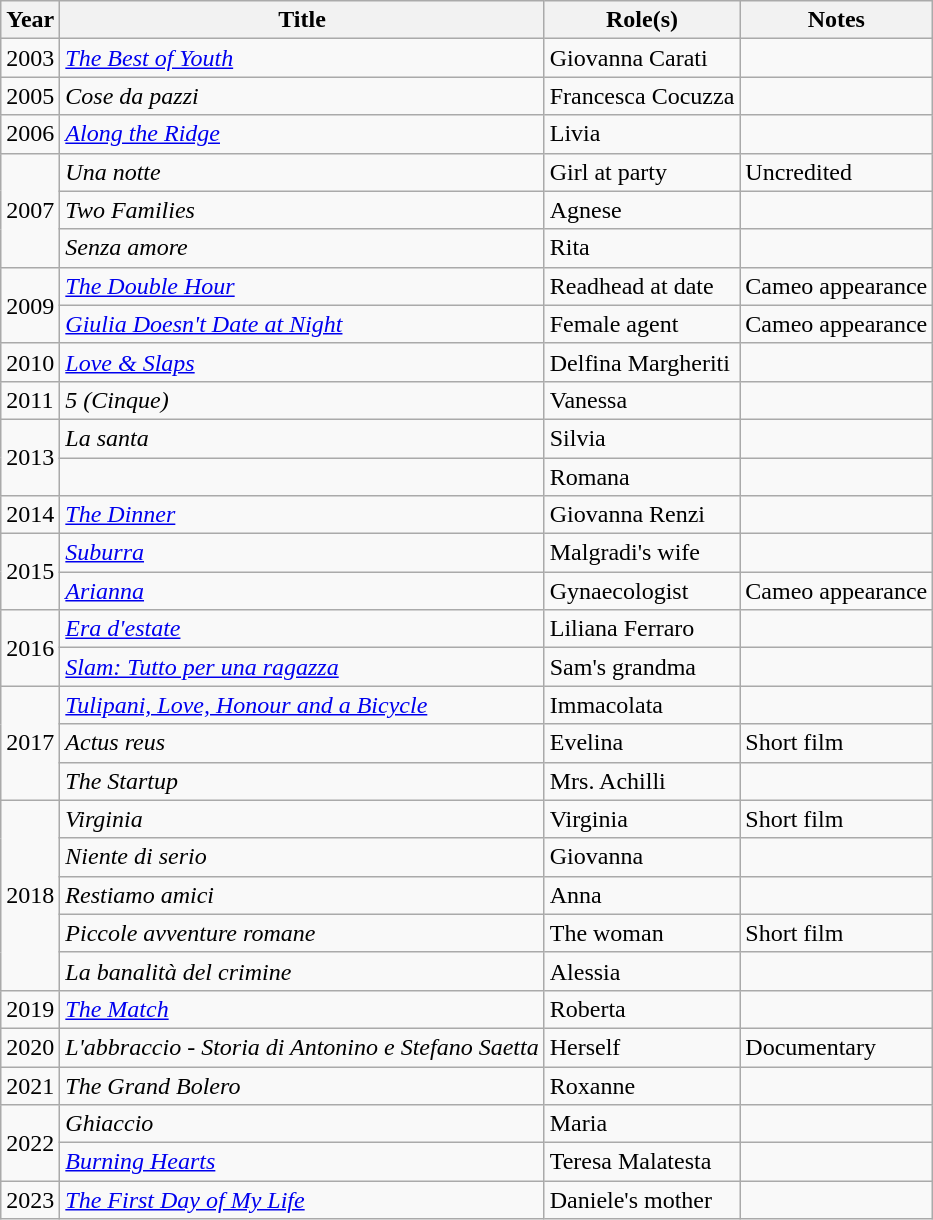<table class="wikitable plainrowheaders sortable">
<tr>
<th scope="col">Year</th>
<th scope="col">Title</th>
<th scope="col">Role(s)</th>
<th scope="col" class="unsortable">Notes</th>
</tr>
<tr>
<td>2003</td>
<td><em><a href='#'>The Best of Youth</a></em></td>
<td>Giovanna Carati</td>
<td></td>
</tr>
<tr>
<td>2005</td>
<td><em>Cose da pazzi</em></td>
<td>Francesca Cocuzza</td>
<td></td>
</tr>
<tr>
<td>2006</td>
<td><em><a href='#'>Along the Ridge</a></em></td>
<td>Livia</td>
<td></td>
</tr>
<tr>
<td rowspan="3">2007</td>
<td><em>Una notte</em></td>
<td>Girl at party</td>
<td>Uncredited</td>
</tr>
<tr>
<td><em>Two Families</em></td>
<td>Agnese</td>
<td></td>
</tr>
<tr>
<td><em>Senza amore</em></td>
<td>Rita</td>
<td></td>
</tr>
<tr>
<td rowspan="2">2009</td>
<td><em><a href='#'>The Double Hour</a></em></td>
<td>Readhead at date</td>
<td>Cameo appearance</td>
</tr>
<tr>
<td><em><a href='#'>Giulia Doesn't Date at Night</a></em></td>
<td>Female agent</td>
<td>Cameo appearance</td>
</tr>
<tr>
<td>2010</td>
<td><em><a href='#'>Love & Slaps</a></em></td>
<td>Delfina Margheriti</td>
<td></td>
</tr>
<tr>
<td>2011</td>
<td><em>5 (Cinque)</em></td>
<td>Vanessa</td>
<td></td>
</tr>
<tr>
<td rowspan="2">2013</td>
<td><em>La santa</em></td>
<td>Silvia</td>
<td></td>
</tr>
<tr>
<td><em></em></td>
<td>Romana</td>
<td></td>
</tr>
<tr>
<td>2014</td>
<td><em><a href='#'>The Dinner</a></em></td>
<td>Giovanna Renzi</td>
<td></td>
</tr>
<tr>
<td rowspan="2">2015</td>
<td><em><a href='#'>Suburra</a></em></td>
<td>Malgradi's wife</td>
<td></td>
</tr>
<tr>
<td><em><a href='#'>Arianna</a></em></td>
<td>Gynaecologist</td>
<td>Cameo appearance</td>
</tr>
<tr>
<td rowspan="2">2016</td>
<td><em><a href='#'>Era d'estate</a></em></td>
<td>Liliana Ferraro</td>
<td></td>
</tr>
<tr>
<td><em><a href='#'>Slam: Tutto per una ragazza</a></em></td>
<td>Sam's grandma</td>
<td></td>
</tr>
<tr>
<td rowspan="3">2017</td>
<td><em><a href='#'>Tulipani, Love, Honour and a Bicycle</a></em></td>
<td>Immacolata</td>
<td></td>
</tr>
<tr>
<td><em>Actus reus</em></td>
<td>Evelina</td>
<td>Short film</td>
</tr>
<tr>
<td><em>The Startup</em></td>
<td>Mrs. Achilli</td>
<td></td>
</tr>
<tr>
<td rowspan="5">2018</td>
<td><em>Virginia</em></td>
<td>Virginia</td>
<td>Short film</td>
</tr>
<tr>
<td><em>Niente di serio</em></td>
<td>Giovanna</td>
<td></td>
</tr>
<tr>
<td><em>Restiamo amici</em></td>
<td>Anna</td>
<td></td>
</tr>
<tr>
<td><em>Piccole avventure romane</em></td>
<td>The woman</td>
<td>Short film</td>
</tr>
<tr>
<td><em>La banalità del crimine</em></td>
<td>Alessia</td>
<td></td>
</tr>
<tr>
<td>2019</td>
<td><em><a href='#'>The Match</a></em></td>
<td>Roberta</td>
<td></td>
</tr>
<tr>
<td>2020</td>
<td><em>L'abbraccio - Storia di Antonino e Stefano Saetta</em></td>
<td>Herself</td>
<td>Documentary</td>
</tr>
<tr>
<td>2021</td>
<td><em>The Grand Bolero</em></td>
<td>Roxanne</td>
<td></td>
</tr>
<tr>
<td rowspan="2">2022</td>
<td><em>Ghiaccio</em></td>
<td>Maria</td>
<td></td>
</tr>
<tr>
<td><em><a href='#'>Burning Hearts</a></em></td>
<td>Teresa Malatesta</td>
<td></td>
</tr>
<tr>
<td>2023</td>
<td><em><a href='#'>The First Day of My Life</a></em></td>
<td>Daniele's mother</td>
<td></td>
</tr>
</table>
